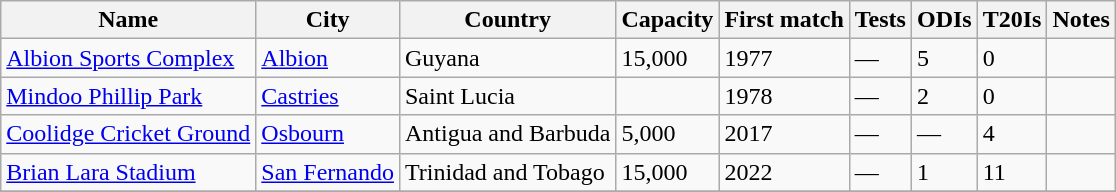<table class ="wikitable">
<tr>
<th>Name</th>
<th>City</th>
<th>Country</th>
<th>Capacity</th>
<th>First match</th>
<th>Tests</th>
<th>ODIs</th>
<th>T20Is</th>
<th>Notes</th>
</tr>
<tr>
<td><a href='#'>Albion Sports Complex</a></td>
<td><a href='#'>Albion</a></td>
<td>Guyana</td>
<td>15,000</td>
<td>1977</td>
<td>—</td>
<td>5</td>
<td>0</td>
<td></td>
</tr>
<tr>
<td><a href='#'>Mindoo Phillip Park</a></td>
<td><a href='#'>Castries</a></td>
<td>Saint Lucia</td>
<td></td>
<td>1978</td>
<td>—</td>
<td>2</td>
<td>0</td>
<td></td>
</tr>
<tr>
<td><a href='#'>Coolidge Cricket Ground</a></td>
<td><a href='#'>Osbourn</a></td>
<td>Antigua and Barbuda</td>
<td>5,000</td>
<td>2017</td>
<td>—</td>
<td>—</td>
<td>4</td>
<td></td>
</tr>
<tr>
<td><a href='#'>Brian Lara Stadium</a></td>
<td><a href='#'>San Fernando</a></td>
<td>Trinidad and Tobago</td>
<td>15,000</td>
<td>2022</td>
<td>—</td>
<td>1</td>
<td>11</td>
<td></td>
</tr>
<tr>
</tr>
</table>
